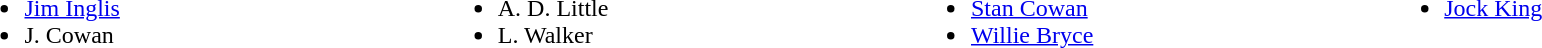<table style="width:100%;">
<tr>
<td style="vertical-align:top; width:20%;"><br><ul><li> <a href='#'>Jim Inglis</a></li><li> J. Cowan</li></ul></td>
<td style="vertical-align:top; width:20%;"><br><ul><li> A. D. Little</li><li> L. Walker</li></ul></td>
<td style="vertical-align:top; width:20%;"><br><ul><li> <a href='#'>Stan Cowan</a></li><li> <a href='#'>Willie Bryce</a></li></ul></td>
<td style="vertical-align:top; width:20%;"><br><ul><li> <a href='#'>Jock King</a></li></ul></td>
</tr>
</table>
